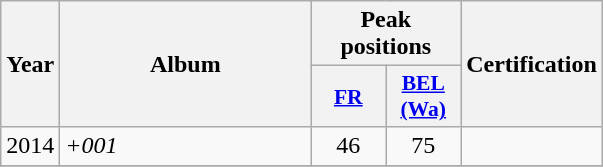<table class="wikitable">
<tr>
<th align="center" rowspan="2" width="10">Year</th>
<th align="center" rowspan="2" width="160">Album</th>
<th align="center" colspan="2" width="20">Peak positions</th>
<th align="center" rowspan="2" width="70">Certification</th>
</tr>
<tr>
<th scope="col" style="width:3em;font-size:90%;"><a href='#'>FR</a><br></th>
<th scope="col" style="width:3em;font-size:90%;"><a href='#'>BEL <br>(Wa)</a><br></th>
</tr>
<tr>
<td style="text-align:center;">2014</td>
<td><em>+001</em></td>
<td style="text-align:center;">46</td>
<td style="text-align:center;">75</td>
<td style="text-align:center;"></td>
</tr>
<tr>
</tr>
</table>
